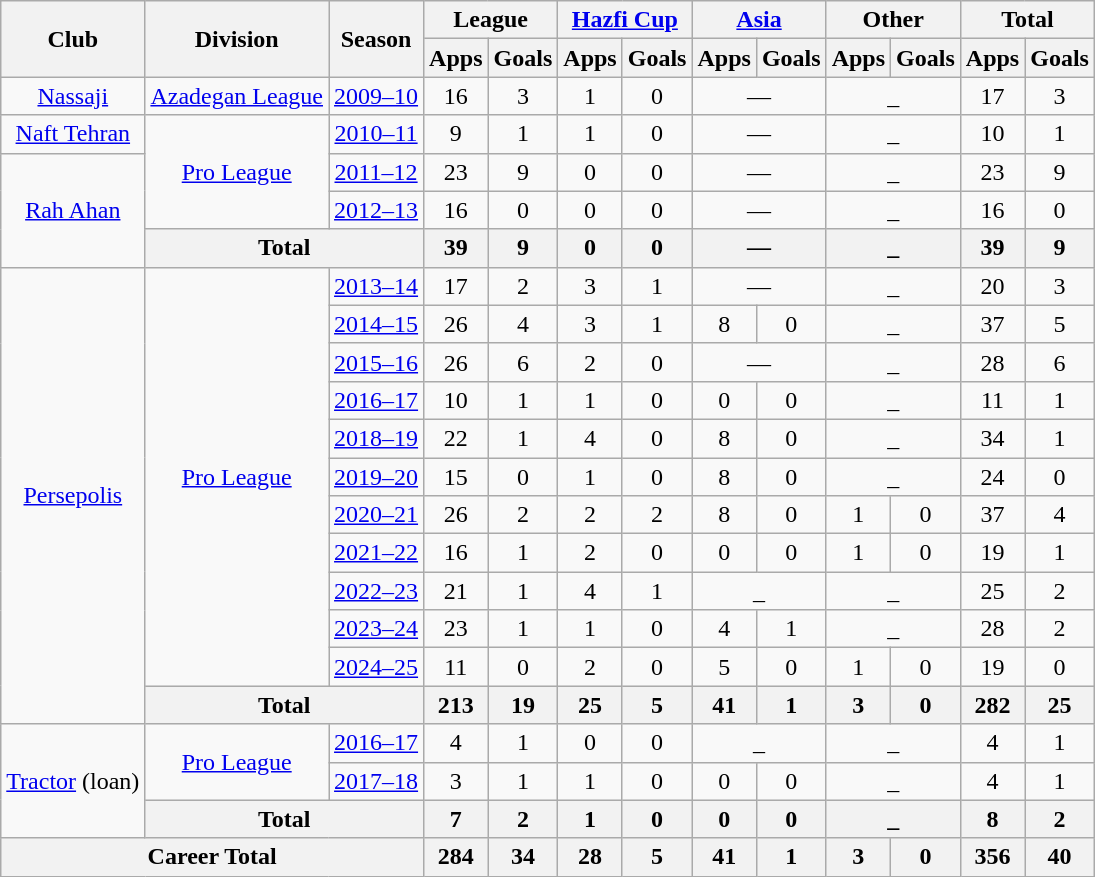<table class="wikitable" style="text-align: center;">
<tr>
<th rowspan="2">Club</th>
<th rowspan="2">Division</th>
<th rowspan="2">Season</th>
<th colspan="2">League</th>
<th colspan="2"><a href='#'>Hazfi Cup</a></th>
<th colspan="2"><a href='#'>Asia</a></th>
<th colspan="2">Other</th>
<th colspan="2">Total</th>
</tr>
<tr>
<th>Apps</th>
<th>Goals</th>
<th>Apps</th>
<th>Goals</th>
<th>Apps</th>
<th>Goals</th>
<th>Apps</th>
<th>Goals</th>
<th>Apps</th>
<th>Goals</th>
</tr>
<tr>
<td><a href='#'>Nassaji</a></td>
<td><a href='#'>Azadegan League</a></td>
<td><a href='#'>2009–10</a></td>
<td>16</td>
<td>3</td>
<td>1</td>
<td>0</td>
<td colspan=2>—</td>
<td colspan="2">_</td>
<td>17</td>
<td>3</td>
</tr>
<tr>
<td><a href='#'>Naft Tehran</a></td>
<td rowspan="3"><a href='#'>Pro League</a></td>
<td><a href='#'>2010–11</a></td>
<td>9</td>
<td>1</td>
<td>1</td>
<td>0</td>
<td colspan=2>—</td>
<td colspan="2">_</td>
<td>10</td>
<td>1</td>
</tr>
<tr>
<td rowspan="3"><a href='#'>Rah Ahan</a></td>
<td><a href='#'>2011–12</a></td>
<td>23</td>
<td>9</td>
<td>0</td>
<td>0</td>
<td colspan=2>—</td>
<td colspan="2">_</td>
<td>23</td>
<td>9</td>
</tr>
<tr>
<td><a href='#'>2012–13</a></td>
<td>16</td>
<td>0</td>
<td>0</td>
<td>0</td>
<td colspan=2>—</td>
<td colspan="2">_</td>
<td>16</td>
<td>0</td>
</tr>
<tr>
<th colspan=2>Total</th>
<th>39</th>
<th>9</th>
<th>0</th>
<th>0</th>
<th colspan=2>—</th>
<th colspan="2">_</th>
<th>39</th>
<th>9</th>
</tr>
<tr>
<td rowspan="12"><a href='#'>Persepolis</a></td>
<td rowspan="11"><a href='#'>Pro League</a></td>
<td><a href='#'>2013–14</a></td>
<td>17</td>
<td>2</td>
<td>3</td>
<td>1</td>
<td colspan=2>—</td>
<td colspan="2">_</td>
<td>20</td>
<td>3</td>
</tr>
<tr>
<td><a href='#'>2014–15</a></td>
<td>26</td>
<td>4</td>
<td>3</td>
<td>1</td>
<td>8</td>
<td>0</td>
<td colspan="2">_</td>
<td>37</td>
<td>5</td>
</tr>
<tr>
<td><a href='#'>2015–16</a></td>
<td>26</td>
<td>6</td>
<td>2</td>
<td>0</td>
<td colspan=2>—</td>
<td colspan="2">_</td>
<td>28</td>
<td>6</td>
</tr>
<tr>
<td><a href='#'>2016–17</a></td>
<td>10</td>
<td>1</td>
<td>1</td>
<td>0</td>
<td>0</td>
<td>0</td>
<td colspan="2">_</td>
<td>11</td>
<td>1</td>
</tr>
<tr>
<td><a href='#'>2018–19</a></td>
<td>22</td>
<td>1</td>
<td>4</td>
<td>0</td>
<td>8</td>
<td>0</td>
<td colspan="2">_</td>
<td>34</td>
<td>1</td>
</tr>
<tr>
<td><a href='#'>2019–20</a></td>
<td>15</td>
<td>0</td>
<td>1</td>
<td>0</td>
<td>8</td>
<td>0</td>
<td colspan="2">_</td>
<td>24</td>
<td>0</td>
</tr>
<tr>
<td><a href='#'>2020–21</a></td>
<td>26</td>
<td>2</td>
<td>2</td>
<td>2</td>
<td>8</td>
<td>0</td>
<td>1</td>
<td>0</td>
<td>37</td>
<td>4</td>
</tr>
<tr>
<td><a href='#'>2021–22</a></td>
<td>16</td>
<td>1</td>
<td>2</td>
<td>0</td>
<td>0</td>
<td>0</td>
<td>1</td>
<td>0</td>
<td>19</td>
<td>1</td>
</tr>
<tr>
<td><a href='#'>2022–23</a></td>
<td>21</td>
<td>1</td>
<td>4</td>
<td>1</td>
<td colspan="2">_</td>
<td colspan="2">_</td>
<td>25</td>
<td>2</td>
</tr>
<tr>
<td><a href='#'>2023–24</a></td>
<td>23</td>
<td>1</td>
<td>1</td>
<td>0</td>
<td>4</td>
<td>1</td>
<td colspan="2">_</td>
<td>28</td>
<td>2</td>
</tr>
<tr>
<td><a href='#'>2024–25</a></td>
<td>11</td>
<td>0</td>
<td>2</td>
<td>0</td>
<td>5</td>
<td>0</td>
<td>1</td>
<td>0</td>
<td>19</td>
<td>0</td>
</tr>
<tr>
<th colspan=2>Total</th>
<th>213</th>
<th>19</th>
<th>25</th>
<th>5</th>
<th>41</th>
<th>1</th>
<th>3</th>
<th>0</th>
<th>282</th>
<th>25</th>
</tr>
<tr>
<td rowspan="3"><a href='#'>Tractor</a> (loan)</td>
<td rowspan="2"><a href='#'>Pro League</a></td>
<td><a href='#'>2016–17</a></td>
<td>4</td>
<td>1</td>
<td>0</td>
<td>0</td>
<td colspan="2">_</td>
<td colspan="2">_</td>
<td>4</td>
<td>1</td>
</tr>
<tr>
<td><a href='#'>2017–18</a></td>
<td>3</td>
<td>1</td>
<td>1</td>
<td>0</td>
<td>0</td>
<td>0</td>
<td colspan="2">_</td>
<td>4</td>
<td>1</td>
</tr>
<tr>
<th colspan=2>Total</th>
<th>7</th>
<th>2</th>
<th>1</th>
<th>0</th>
<th>0</th>
<th>0</th>
<th colspan="2">_</th>
<th>8</th>
<th>2</th>
</tr>
<tr>
<th colspan="3">Career Total</th>
<th>284</th>
<th>34</th>
<th>28</th>
<th>5</th>
<th>41</th>
<th>1</th>
<th>3</th>
<th>0</th>
<th>356</th>
<th>40</th>
</tr>
</table>
